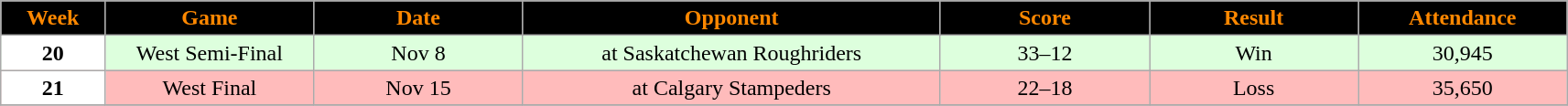<table class="wikitable sortable">
<tr>
<th style="background:black;color:#FF8800;"  width="5%">Week</th>
<th style="background:black;color:#FF8800;"  width="10%">Game</th>
<th style="background:black;color:#FF8800;"  width="10%">Date</th>
<th style="background:black;color:#FF8800;"  width="20%">Opponent</th>
<th style="background:black;color:#FF8800;"  width="10%">Score</th>
<th style="background:black;color:#FF8800;"  width="10%">Result</th>
<th style="background:black;color:#FF8800;"  width="10%">Attendance</th>
</tr>
<tr align="center" bgcolor="#ddffdd">
<td style="text-align:center; background:white;"><span><strong>20</strong></span></td>
<td>West Semi-Final</td>
<td>Nov 8</td>
<td>at Saskatchewan Roughriders</td>
<td>33–12</td>
<td>Win</td>
<td>30,945</td>
</tr>
<tr align="center" bgcolor="#ffbbbb">
<td style="text-align:center; background:white;"><span><strong>21</strong></span></td>
<td>West Final</td>
<td>Nov 15</td>
<td>at Calgary Stampeders</td>
<td>22–18</td>
<td>Loss</td>
<td>35,650</td>
</tr>
<tr>
</tr>
</table>
